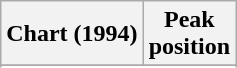<table class="wikitable sortable plainrowheaders">
<tr>
<th scope="col">Chart (1994)</th>
<th scope="col">Peak<br>position</th>
</tr>
<tr>
</tr>
<tr>
</tr>
<tr>
</tr>
<tr>
</tr>
<tr>
</tr>
<tr>
</tr>
</table>
